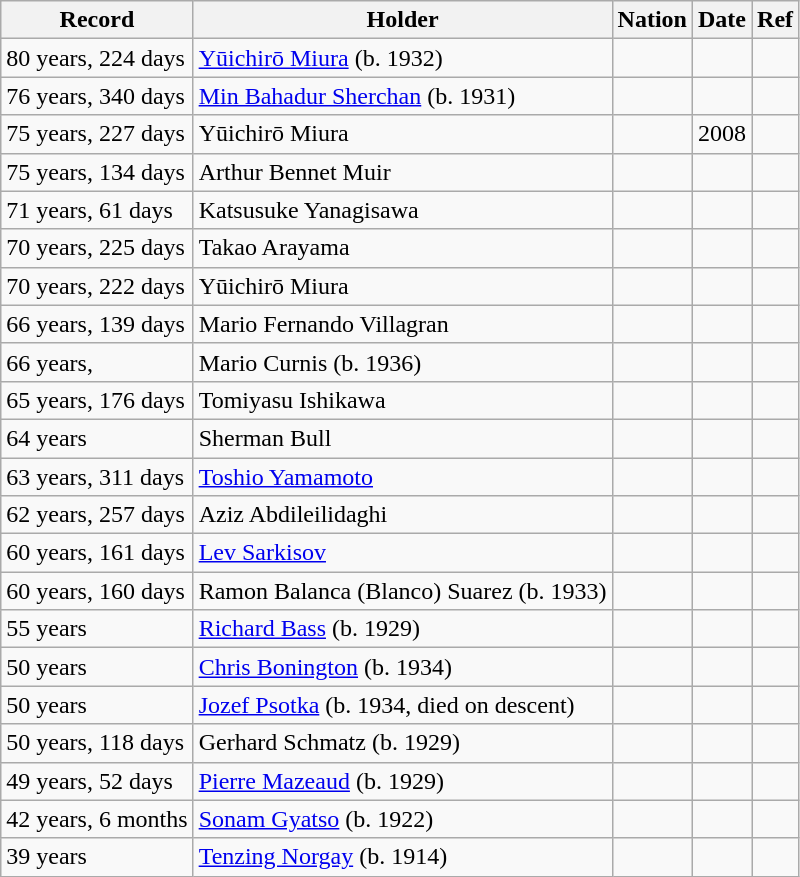<table class="wikitable sortable">
<tr>
<th>Record</th>
<th>Holder</th>
<th>Nation</th>
<th>Date</th>
<th>Ref</th>
</tr>
<tr>
<td>80 years, 224 days</td>
<td><a href='#'>Yūichirō Miura</a> (b. 1932)</td>
<td></td>
<td></td>
<td></td>
</tr>
<tr>
<td>76 years, 340 days</td>
<td><a href='#'>Min Bahadur Sherchan</a> (b. 1931)</td>
<td></td>
<td></td>
<td></td>
</tr>
<tr>
<td>75 years, 227 days</td>
<td>Yūichirō Miura</td>
<td></td>
<td>2008</td>
<td></td>
</tr>
<tr>
<td>75 years, 134 days</td>
<td>Arthur Bennet Muir</td>
<td></td>
<td></td>
<td></td>
</tr>
<tr>
<td>71 years, 61 days</td>
<td>Katsusuke Yanagisawa</td>
<td></td>
<td></td>
<td></td>
</tr>
<tr>
<td>70 years, 225 days</td>
<td>Takao Arayama</td>
<td></td>
<td></td>
<td></td>
</tr>
<tr>
<td>70 years, 222 days</td>
<td>Yūichirō Miura</td>
<td></td>
<td></td>
<td></td>
</tr>
<tr>
<td>66 years, 139 days</td>
<td>Mario Fernando Villagran</td>
<td></td>
<td></td>
<td></td>
</tr>
<tr>
<td>66 years,</td>
<td>Mario Curnis (b. 1936)</td>
<td></td>
<td></td>
<td></td>
</tr>
<tr>
<td>65 years, 176 days</td>
<td>Tomiyasu Ishikawa</td>
<td></td>
<td></td>
<td></td>
</tr>
<tr>
<td>64 years</td>
<td>Sherman Bull</td>
<td></td>
<td></td>
<td></td>
</tr>
<tr>
<td>63 years, 311 days</td>
<td><a href='#'>Toshio Yamamoto</a></td>
<td></td>
<td></td>
<td></td>
</tr>
<tr>
<td>62 years, 257 days</td>
<td>Aziz Abdileilidaghi</td>
<td></td>
<td></td>
<td></td>
</tr>
<tr>
<td>60 years, 161 days</td>
<td><a href='#'>Lev Sarkisov</a></td>
<td></td>
<td></td>
<td></td>
</tr>
<tr>
<td>60 years, 160 days</td>
<td>Ramon Balanca (Blanco) Suarez (b. 1933)</td>
<td></td>
<td></td>
<td></td>
</tr>
<tr>
<td>55 years</td>
<td><a href='#'>Richard Bass</a> (b. 1929)</td>
<td></td>
<td></td>
<td></td>
</tr>
<tr>
<td>50 years</td>
<td><a href='#'>Chris Bonington</a> (b. 1934)</td>
<td></td>
<td></td>
<td></td>
</tr>
<tr>
<td>50 years</td>
<td><a href='#'>Jozef Psotka</a> (b. 1934, died on descent)</td>
<td></td>
<td></td>
<td></td>
</tr>
<tr>
<td>50 years, 118 days</td>
<td>Gerhard Schmatz (b. 1929)</td>
<td></td>
<td></td>
<td></td>
</tr>
<tr>
<td>49 years, 52 days</td>
<td><a href='#'>Pierre Mazeaud</a> (b. 1929)</td>
<td></td>
<td></td>
<td></td>
</tr>
<tr>
<td>42 years, 6 months</td>
<td><a href='#'>Sonam Gyatso</a> (b. 1922)</td>
<td></td>
<td></td>
<td></td>
</tr>
<tr>
<td>39 years</td>
<td><a href='#'>Tenzing Norgay</a> (b. 1914)</td>
<td></td>
<td></td>
<td></td>
</tr>
</table>
